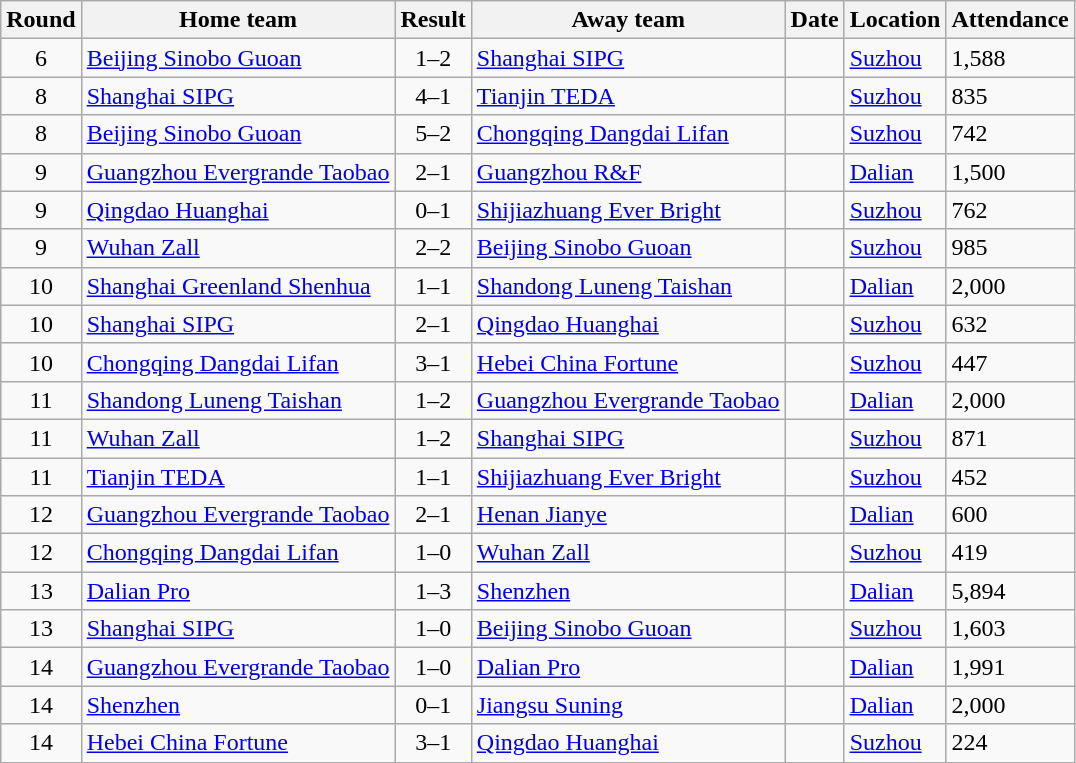<table class="wikitable">
<tr>
<th>Round</th>
<th>Home team</th>
<th style="text-align:center">Result</th>
<th>Away team</th>
<th>Date</th>
<th>Location</th>
<th>Attendance</th>
</tr>
<tr>
<td style="text-align:center;">6</td>
<td><a href='#'>Beijing Sinobo Guoan</a></td>
<td style="text-align:center;">1–2</td>
<td><a href='#'>Shanghai SIPG</a></td>
<td></td>
<td><a href='#'>Suzhou</a></td>
<td>1,588</td>
</tr>
<tr>
<td style="text-align:center;">8</td>
<td><a href='#'>Shanghai SIPG</a></td>
<td style="text-align:center;">4–1</td>
<td><a href='#'>Tianjin TEDA</a></td>
<td></td>
<td><a href='#'>Suzhou</a></td>
<td>835</td>
</tr>
<tr>
<td style="text-align:center;">8</td>
<td><a href='#'>Beijing Sinobo Guoan</a></td>
<td style="text-align:center;">5–2</td>
<td><a href='#'>Chongqing Dangdai Lifan</a></td>
<td></td>
<td><a href='#'>Suzhou</a></td>
<td>742</td>
</tr>
<tr>
<td style="text-align:center;">9</td>
<td><a href='#'>Guangzhou Evergrande Taobao</a></td>
<td style="text-align:center;">2–1</td>
<td><a href='#'>Guangzhou R&F</a></td>
<td></td>
<td><a href='#'>Dalian</a></td>
<td>1,500</td>
</tr>
<tr>
<td style="text-align:center;">9</td>
<td><a href='#'>Qingdao Huanghai</a></td>
<td style="text-align:center;">0–1</td>
<td><a href='#'>Shijiazhuang Ever Bright</a></td>
<td></td>
<td><a href='#'>Suzhou</a></td>
<td>762</td>
</tr>
<tr>
<td style="text-align:center;">9</td>
<td><a href='#'>Wuhan Zall</a></td>
<td style="text-align:center;">2–2</td>
<td><a href='#'>Beijing Sinobo Guoan</a></td>
<td></td>
<td><a href='#'>Suzhou</a></td>
<td>985</td>
</tr>
<tr>
<td style="text-align:center;">10</td>
<td><a href='#'>Shanghai Greenland Shenhua</a></td>
<td style="text-align:center;">1–1</td>
<td><a href='#'>Shandong Luneng Taishan</a></td>
<td></td>
<td><a href='#'>Dalian</a></td>
<td>2,000</td>
</tr>
<tr>
<td style="text-align:center;">10</td>
<td><a href='#'>Shanghai SIPG</a></td>
<td style="text-align:center;">2–1</td>
<td><a href='#'>Qingdao Huanghai</a></td>
<td></td>
<td><a href='#'>Suzhou</a></td>
<td>632</td>
</tr>
<tr>
<td style="text-align:center;">10</td>
<td><a href='#'>Chongqing Dangdai Lifan</a></td>
<td style="text-align:center;">3–1</td>
<td><a href='#'>Hebei China Fortune</a></td>
<td></td>
<td><a href='#'>Suzhou</a></td>
<td>447</td>
</tr>
<tr>
<td style="text-align:center;">11</td>
<td><a href='#'>Shandong Luneng Taishan</a></td>
<td style="text-align:center;">1–2</td>
<td><a href='#'>Guangzhou Evergrande Taobao</a></td>
<td></td>
<td><a href='#'>Dalian</a></td>
<td>2,000</td>
</tr>
<tr>
<td style="text-align:center;">11</td>
<td><a href='#'>Wuhan Zall</a></td>
<td style="text-align:center;">1–2</td>
<td><a href='#'>Shanghai SIPG</a></td>
<td></td>
<td><a href='#'>Suzhou</a></td>
<td>871</td>
</tr>
<tr>
<td style="text-align:center;">11</td>
<td><a href='#'>Tianjin TEDA</a></td>
<td style="text-align:center;">1–1</td>
<td><a href='#'>Shijiazhuang Ever Bright</a></td>
<td></td>
<td><a href='#'>Suzhou</a></td>
<td>452</td>
</tr>
<tr>
<td style="text-align:center;">12</td>
<td><a href='#'>Guangzhou Evergrande Taobao</a></td>
<td style="text-align:center;">2–1</td>
<td><a href='#'>Henan Jianye</a></td>
<td></td>
<td><a href='#'>Dalian</a></td>
<td>600</td>
</tr>
<tr>
<td style="text-align:center;">12</td>
<td><a href='#'>Chongqing Dangdai Lifan</a></td>
<td style="text-align:center;">1–0</td>
<td><a href='#'>Wuhan Zall</a></td>
<td></td>
<td><a href='#'>Suzhou</a></td>
<td>419</td>
</tr>
<tr>
<td style="text-align:center;">13</td>
<td><a href='#'>Dalian Pro</a></td>
<td style="text-align:center;">1–3</td>
<td><a href='#'>Shenzhen</a></td>
<td></td>
<td><a href='#'>Dalian</a></td>
<td>5,894</td>
</tr>
<tr>
<td style="text-align:center;">13</td>
<td><a href='#'>Shanghai SIPG</a></td>
<td style="text-align:center;">1–0</td>
<td><a href='#'>Beijing Sinobo Guoan</a></td>
<td></td>
<td><a href='#'>Suzhou</a></td>
<td>1,603</td>
</tr>
<tr>
<td style="text-align:center;">14</td>
<td><a href='#'>Guangzhou Evergrande Taobao</a></td>
<td style="text-align:center;">1–0</td>
<td><a href='#'>Dalian Pro</a></td>
<td></td>
<td><a href='#'>Dalian</a></td>
<td>1,991</td>
</tr>
<tr>
<td style="text-align:center;">14</td>
<td><a href='#'>Shenzhen</a></td>
<td style="text-align:center;">0–1</td>
<td><a href='#'>Jiangsu Suning</a></td>
<td></td>
<td><a href='#'>Dalian</a></td>
<td>2,000</td>
</tr>
<tr>
<td style="text-align:center;">14</td>
<td><a href='#'>Hebei China Fortune</a></td>
<td style="text-align:center;">3–1</td>
<td><a href='#'>Qingdao Huanghai</a></td>
<td></td>
<td><a href='#'>Suzhou</a></td>
<td>224</td>
</tr>
</table>
